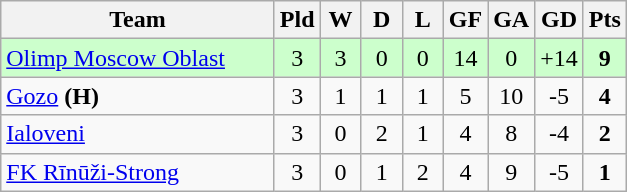<table class="wikitable" style="text-align:center;">
<tr>
<th width=175>Team</th>
<th width=20 abbr="Played">Pld</th>
<th width=20 abbr="Won">W</th>
<th width=20 abbr="Drawn">D</th>
<th width=20 abbr="Lost">L</th>
<th width=20 abbr="Goals for">GF</th>
<th width=20 abbr="Goals against">GA</th>
<th width=20 abbr="Goal difference">GD</th>
<th width=20 abbr="Points">Pts</th>
</tr>
<tr bgcolor="#ccffcc">
<td align=left> <a href='#'>Olimp Moscow Oblast</a></td>
<td>3</td>
<td>3</td>
<td>0</td>
<td>0</td>
<td>14</td>
<td>0</td>
<td>+14</td>
<td><strong>9</strong></td>
</tr>
<tr>
<td align=left> <a href='#'>Gozo</a> <strong>(H)</strong></td>
<td>3</td>
<td>1</td>
<td>1</td>
<td>1</td>
<td>5</td>
<td>10</td>
<td>-5</td>
<td><strong>4</strong></td>
</tr>
<tr>
<td align=left> <a href='#'>Ialoveni</a></td>
<td>3</td>
<td>0</td>
<td>2</td>
<td>1</td>
<td>4</td>
<td>8</td>
<td>-4</td>
<td><strong>2</strong></td>
</tr>
<tr>
<td align=left> <a href='#'>FK Rīnūži-Strong</a></td>
<td>3</td>
<td>0</td>
<td>1</td>
<td>2</td>
<td>4</td>
<td>9</td>
<td>-5</td>
<td><strong>1</strong></td>
</tr>
</table>
